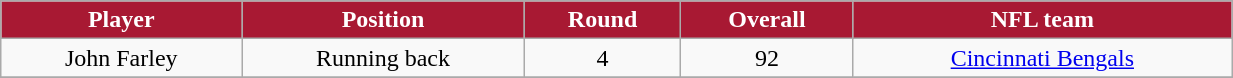<table class="wikitable" width="65%">
<tr align="center"  style="background:#A81933;color:#FFFFFF;">
<td><strong>Player</strong></td>
<td><strong>Position</strong></td>
<td><strong>Round</strong></td>
<td><strong>Overall</strong></td>
<td><strong>NFL team</strong></td>
</tr>
<tr align="center" bgcolor="">
<td>John Farley</td>
<td>Running back</td>
<td>4</td>
<td>92</td>
<td><a href='#'>Cincinnati Bengals</a></td>
</tr>
<tr align="center" bgcolor="">
</tr>
</table>
